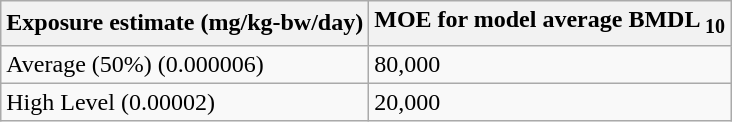<table class="wikitable" border="1">
<tr>
<th>Exposure estimate (mg/kg-bw/day)</th>
<th>MOE for model average BMDL <sub>10</sub></th>
</tr>
<tr>
<td>Average (50%) (0.000006)</td>
<td>80,000</td>
</tr>
<tr>
<td>High Level (0.00002)</td>
<td>20,000</td>
</tr>
</table>
